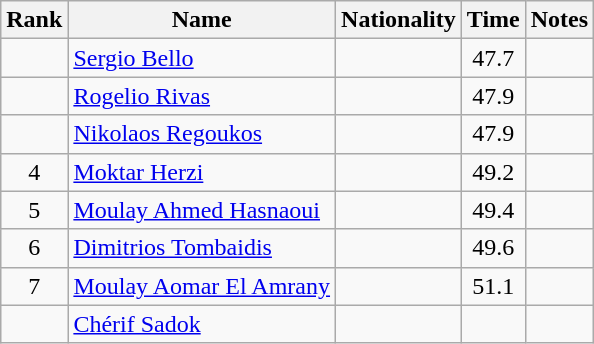<table class="wikitable sortable" style="text-align:center">
<tr>
<th>Rank</th>
<th>Name</th>
<th>Nationality</th>
<th>Time</th>
<th>Notes</th>
</tr>
<tr>
<td></td>
<td align=left><a href='#'>Sergio Bello</a></td>
<td align=left></td>
<td>47.7</td>
<td></td>
</tr>
<tr>
<td></td>
<td align=left><a href='#'>Rogelio Rivas</a></td>
<td align=left></td>
<td>47.9</td>
<td></td>
</tr>
<tr>
<td></td>
<td align=left><a href='#'>Nikolaos Regoukos</a></td>
<td align=left></td>
<td>47.9</td>
<td></td>
</tr>
<tr>
<td>4</td>
<td align=left><a href='#'>Moktar Herzi</a></td>
<td align=left></td>
<td>49.2</td>
<td></td>
</tr>
<tr>
<td>5</td>
<td align=left><a href='#'>Moulay Ahmed Hasnaoui</a></td>
<td align=left></td>
<td>49.4</td>
<td></td>
</tr>
<tr>
<td>6</td>
<td align=left><a href='#'>Dimitrios Tombaidis</a></td>
<td align=left></td>
<td>49.6</td>
<td></td>
</tr>
<tr>
<td>7</td>
<td align=left><a href='#'>Moulay Aomar El Amrany</a></td>
<td align=left></td>
<td>51.1</td>
<td></td>
</tr>
<tr>
<td></td>
<td align=left><a href='#'>Chérif Sadok</a></td>
<td align=left></td>
<td></td>
<td></td>
</tr>
</table>
